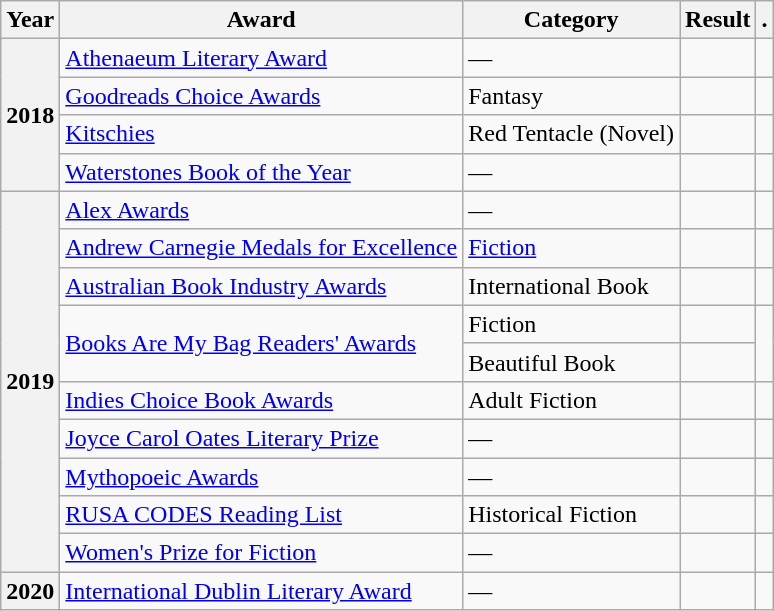<table class="wikitable sortable">
<tr>
<th>Year</th>
<th>Award</th>
<th>Category</th>
<th>Result</th>
<th>.</th>
</tr>
<tr>
<th rowspan=4>2018</th>
<td><a href='#'>Athenaeum Literary Award</a></td>
<td>—</td>
<td></td>
<td></td>
</tr>
<tr>
<td><a href='#'>Goodreads Choice Awards</a></td>
<td>Fantasy</td>
<td></td>
<td></td>
</tr>
<tr>
<td><a href='#'>Kitschies</a></td>
<td>Red Tentacle (Novel)</td>
<td></td>
<td></td>
</tr>
<tr>
<td><a href='#'>Waterstones Book of the Year</a></td>
<td>—</td>
<td></td>
<td></td>
</tr>
<tr>
<th rowspan="10">2019</th>
<td><a href='#'>Alex Awards</a></td>
<td>—</td>
<td></td>
<td></td>
</tr>
<tr>
<td><a href='#'>Andrew Carnegie Medals for Excellence</a></td>
<td><a href='#'>Fiction</a></td>
<td></td>
<td></td>
</tr>
<tr>
<td><a href='#'>Australian Book Industry Awards</a></td>
<td>International Book</td>
<td></td>
<td></td>
</tr>
<tr>
<td rowspan="2"><a href='#'>Books Are My Bag Readers' Awards</a></td>
<td>Fiction</td>
<td></td>
<td rowspan="2"></td>
</tr>
<tr>
<td>Beautiful Book</td>
<td></td>
</tr>
<tr>
<td><a href='#'>Indies Choice Book Awards</a></td>
<td>Adult Fiction</td>
<td></td>
<td></td>
</tr>
<tr>
<td><a href='#'>Joyce Carol Oates Literary Prize</a></td>
<td>—</td>
<td></td>
<td></td>
</tr>
<tr>
<td><a href='#'>Mythopoeic Awards</a></td>
<td>—</td>
<td></td>
<td></td>
</tr>
<tr>
<td><a href='#'>RUSA CODES Reading List</a></td>
<td>Historical Fiction</td>
<td></td>
<td></td>
</tr>
<tr>
<td><a href='#'>Women's Prize for Fiction</a></td>
<td>—</td>
<td></td>
<td></td>
</tr>
<tr>
<th rowspan=1>2020</th>
<td><a href='#'>International Dublin Literary Award</a></td>
<td>—</td>
<td></td>
<td></td>
</tr>
</table>
